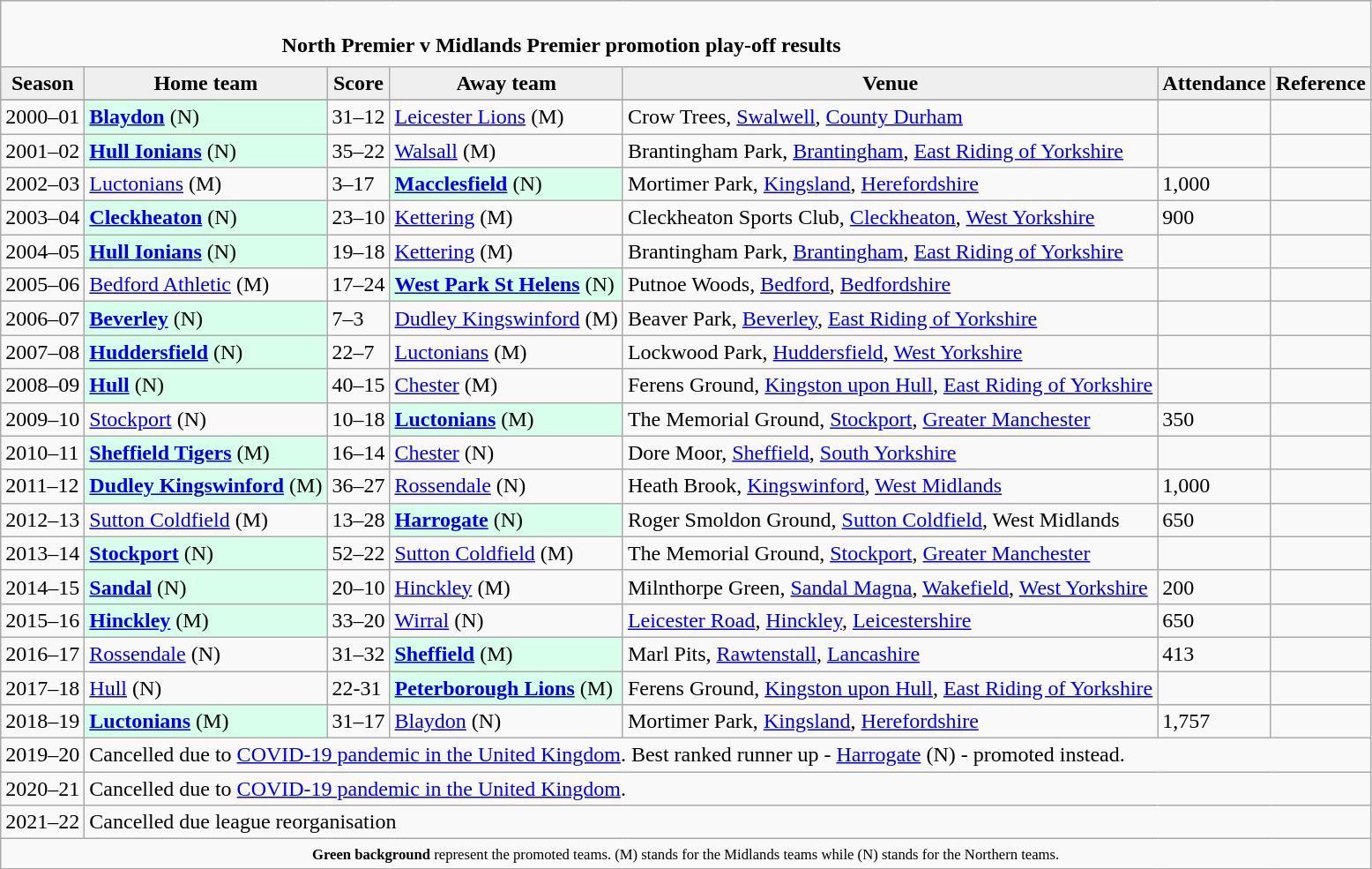<table class="wikitable" style="text-align: left;">
<tr>
<td colspan="11" cellpadding="0" cellspacing="0"><br><table border="0" style="width:100%;" cellpadding="0" cellspacing="0">
<tr>
<td style="width:20%; border:0;"></td>
<td style="border:0;"><strong>North Premier v Midlands Premier promotion play-off results</strong></td>
<td style="width:20%; border:0;"></td>
</tr>
</table>
</td>
</tr>
<tr>
<th style="background:#efefef;">Season</th>
<th style="background:#efefef">Home team</th>
<th style="background:#efefef">Score</th>
<th style="background:#efefef">Away team</th>
<th style="background:#efefef">Venue</th>
<th style="background:#efefef">Attendance</th>
<th style="background:#efefef">Reference</th>
</tr>
<tr align=left>
</tr>
<tr>
<td>2000–01</td>
<td style="background:#d8ffeb;"><strong><a href='#'>Blaydon</a></strong> (N)</td>
<td>31–12</td>
<td><a href='#'>Leicester Lions</a> (M)</td>
<td>Crow Trees, <a href='#'>Swalwell</a>, <a href='#'>County Durham</a></td>
<td></td>
<td></td>
</tr>
<tr>
<td>2001–02</td>
<td style="background:#d8ffeb;"><strong><a href='#'>Hull Ionians</a></strong> (N)</td>
<td>35–22</td>
<td><a href='#'>Walsall</a> (M)</td>
<td>Brantingham Park, <a href='#'>Brantingham</a>, <a href='#'>East Riding of Yorkshire</a></td>
<td></td>
<td></td>
</tr>
<tr>
<td>2002–03</td>
<td><a href='#'>Luctonians</a> (M)</td>
<td>3–17</td>
<td style="background:#d8ffeb;"><strong><a href='#'>Macclesfield</a></strong> (N)</td>
<td>Mortimer Park, <a href='#'>Kingsland</a>, <a href='#'>Herefordshire</a></td>
<td>1,000</td>
<td></td>
</tr>
<tr>
<td>2003–04</td>
<td style="background:#d8ffeb;"><strong><a href='#'>Cleckheaton</a></strong> (N)</td>
<td>23–10</td>
<td><a href='#'>Kettering</a> (M)</td>
<td>Cleckheaton Sports Club, <a href='#'>Cleckheaton</a>, <a href='#'>West Yorkshire</a></td>
<td>900</td>
<td></td>
</tr>
<tr>
<td>2004–05</td>
<td style="background:#d8ffeb;"><strong><a href='#'>Hull Ionians</a></strong> (N)</td>
<td>19–18</td>
<td><a href='#'>Kettering</a> (M)</td>
<td>Brantingham Park, <a href='#'>Brantingham</a>, <a href='#'>East Riding of Yorkshire</a></td>
<td></td>
<td></td>
</tr>
<tr>
<td>2005–06</td>
<td><a href='#'>Bedford Athletic</a> (M)</td>
<td>17–24</td>
<td style="background:#d8ffeb;"><strong><a href='#'>West Park St Helens</a></strong> (N)</td>
<td>Putnoe Woods, <a href='#'>Bedford</a>, <a href='#'>Bedfordshire</a></td>
<td></td>
<td></td>
</tr>
<tr>
<td>2006–07</td>
<td style="background:#d8ffeb;"><strong><a href='#'>Beverley</a></strong> (N)</td>
<td>7–3</td>
<td><a href='#'>Dudley Kingswinford</a> (M)</td>
<td>Beaver Park, <a href='#'>Beverley</a>, <a href='#'>East Riding of Yorkshire</a></td>
<td></td>
<td></td>
</tr>
<tr>
<td>2007–08</td>
<td style="background:#d8ffeb;"><strong><a href='#'>Huddersfield</a></strong> (N)</td>
<td>22–7</td>
<td><a href='#'>Luctonians</a> (M)</td>
<td>Lockwood Park, <a href='#'>Huddersfield</a>, <a href='#'>West Yorkshire</a></td>
<td></td>
<td></td>
</tr>
<tr>
<td>2008–09</td>
<td style="background:#d8ffeb;"><strong><a href='#'>Hull</a></strong> (N)</td>
<td>40–15</td>
<td><a href='#'>Chester</a> (M)</td>
<td>Ferens Ground, <a href='#'>Kingston upon Hull</a>, <a href='#'>East Riding of Yorkshire</a></td>
<td></td>
<td></td>
</tr>
<tr>
<td>2009–10</td>
<td><a href='#'>Stockport</a> (N)</td>
<td>10–18</td>
<td style="background:#d8ffeb;"><strong><a href='#'>Luctonians</a></strong> (M)</td>
<td>The Memorial Ground, <a href='#'>Stockport</a>, <a href='#'>Greater Manchester</a></td>
<td>350</td>
<td></td>
</tr>
<tr>
<td>2010–11</td>
<td style="background:#d8ffeb;"><strong><a href='#'>Sheffield Tigers</a></strong> (M)</td>
<td>16–14</td>
<td><a href='#'>Chester</a> (N)</td>
<td>Dore Moor, <a href='#'>Sheffield</a>, <a href='#'>South Yorkshire</a></td>
<td></td>
<td></td>
</tr>
<tr>
<td>2011–12</td>
<td style="background:#d8ffeb;"><strong><a href='#'>Dudley Kingswinford</a></strong> (M)</td>
<td>36–27</td>
<td><a href='#'>Rossendale</a> (N)</td>
<td>Heath Brook, <a href='#'>Kingswinford</a>, <a href='#'>West Midlands</a></td>
<td>1,000</td>
<td></td>
</tr>
<tr>
<td>2012–13</td>
<td><a href='#'>Sutton Coldfield</a> (M)</td>
<td>13–28</td>
<td style="background:#d8ffeb;"><strong><a href='#'>Harrogate</a></strong> (N)</td>
<td>Roger Smoldon Ground, <a href='#'>Sutton Coldfield</a>, West Midlands</td>
<td>650</td>
<td></td>
</tr>
<tr>
<td>2013–14</td>
<td style="background:#d8ffeb;"><strong><a href='#'>Stockport</a></strong> (N)</td>
<td>52–22</td>
<td><a href='#'>Sutton Coldfield</a> (M)</td>
<td>The Memorial Ground, <a href='#'>Stockport</a>, <a href='#'>Greater Manchester</a></td>
<td></td>
<td></td>
</tr>
<tr>
<td>2014–15</td>
<td style="background:#d8ffeb;"><strong><a href='#'>Sandal</a></strong> (N)</td>
<td>20–10</td>
<td><a href='#'>Hinckley</a> (M)</td>
<td>Milnthorpe Green, <a href='#'>Sandal Magna</a>, <a href='#'>Wakefield</a>, <a href='#'>West Yorkshire</a></td>
<td>200</td>
<td></td>
</tr>
<tr>
<td>2015–16</td>
<td style="background:#d8ffeb;"><strong><a href='#'>Hinckley</a></strong> (M)</td>
<td>33–20</td>
<td><a href='#'>Wirral</a> (N)</td>
<td><a href='#'>Leicester Road</a>, <a href='#'>Hinckley</a>, <a href='#'>Leicestershire</a></td>
<td>650</td>
<td></td>
</tr>
<tr>
<td>2016–17</td>
<td><a href='#'>Rossendale</a> (N)</td>
<td>31–32</td>
<td style="background:#d8ffeb;"><strong><a href='#'>Sheffield</a></strong> (M)</td>
<td>Marl Pits, <a href='#'>Rawtenstall</a>, <a href='#'>Lancashire</a></td>
<td>413</td>
<td></td>
</tr>
<tr>
<td>2017–18</td>
<td><a href='#'>Hull</a> (N)</td>
<td>22-31</td>
<td style="background:#d8ffeb;"><strong><a href='#'>Peterborough Lions</a></strong> (M)</td>
<td>Ferens Ground, <a href='#'>Kingston upon Hull</a>, <a href='#'>East Riding of Yorkshire</a></td>
<td></td>
<td></td>
</tr>
<tr>
<td>2018–19</td>
<td style="background:#d8ffeb;"><strong><a href='#'>Luctonians</a></strong> (M)</td>
<td>31–17</td>
<td><a href='#'>Blaydon</a> (N)</td>
<td>Mortimer Park, <a href='#'>Kingsland</a>, <a href='#'>Herefordshire</a></td>
<td>1,757</td>
<td></td>
</tr>
<tr>
<td>2019–20</td>
<td colspan=6>Cancelled due to <a href='#'>COVID-19 pandemic in the United Kingdom</a>.  Best ranked runner up - <a href='#'>Harrogate</a> (N) - promoted instead.</td>
</tr>
<tr>
<td>2020–21</td>
<td colspan=6>Cancelled due to <a href='#'>COVID-19 pandemic in the United Kingdom</a>.</td>
</tr>
<tr>
<td>2021–22</td>
<td colspan=6>Cancelled due league reorganisation</td>
</tr>
<tr>
<td colspan="15"  style="border:0; font-size:smaller; text-align:center;"><small><span><strong>Green background</strong></span> represent the promoted teams. (M) stands for the Midlands teams while (N) stands for the Northern teams.</small></td>
</tr>
</table>
